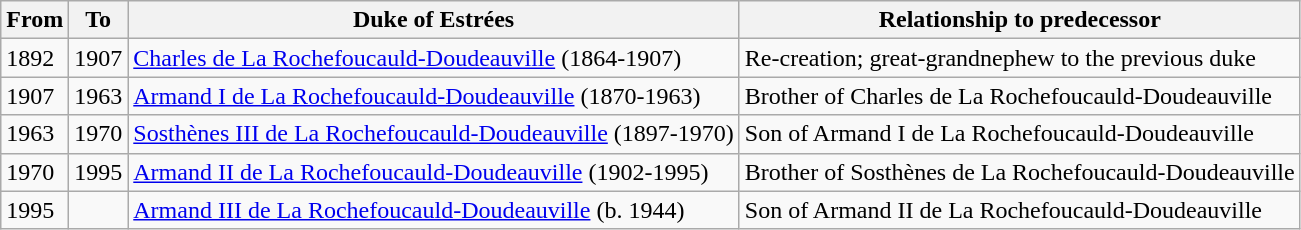<table class="wikitable">
<tr>
<th>From</th>
<th>To</th>
<th>Duke of Estrées</th>
<th>Relationship to predecessor</th>
</tr>
<tr>
<td>1892</td>
<td>1907</td>
<td><a href='#'>Charles de La Rochefoucauld-Doudeauville</a> (1864-1907)</td>
<td>Re-creation; great-grandnephew to the previous duke</td>
</tr>
<tr>
<td>1907</td>
<td>1963</td>
<td><a href='#'>Armand I de La Rochefoucauld-Doudeauville</a> (1870-1963)</td>
<td>Brother of Charles de La Rochefoucauld-Doudeauville</td>
</tr>
<tr>
<td>1963</td>
<td>1970</td>
<td><a href='#'>Sosthènes III de La Rochefoucauld-Doudeauville</a> (1897-1970)</td>
<td>Son of Armand I de La Rochefoucauld-Doudeauville</td>
</tr>
<tr>
<td>1970</td>
<td>1995</td>
<td><a href='#'>Armand II de La Rochefoucauld-Doudeauville</a> (1902-1995)</td>
<td>Brother of Sosthènes de La Rochefoucauld-Doudeauville</td>
</tr>
<tr>
<td>1995</td>
<td></td>
<td><a href='#'>Armand III de La Rochefoucauld-Doudeauville</a> (b. 1944)</td>
<td>Son of Armand II de La Rochefoucauld-Doudeauville</td>
</tr>
</table>
